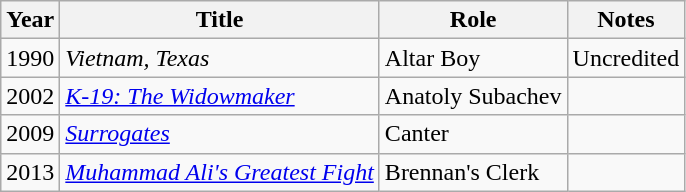<table class="wikitable sortable">
<tr>
<th>Year</th>
<th>Title</th>
<th>Role</th>
<th>Notes</th>
</tr>
<tr>
<td>1990</td>
<td><em>Vietnam, Texas</em></td>
<td>Altar Boy</td>
<td>Uncredited</td>
</tr>
<tr>
<td>2002</td>
<td><em><a href='#'>K-19: The Widowmaker</a></em></td>
<td>Anatoly Subachev</td>
<td></td>
</tr>
<tr>
<td>2009</td>
<td><em><a href='#'>Surrogates</a></em></td>
<td>Canter</td>
<td></td>
</tr>
<tr>
<td>2013</td>
<td><em><a href='#'>Muhammad Ali's Greatest Fight</a></em></td>
<td>Brennan's Clerk</td>
<td></td>
</tr>
</table>
